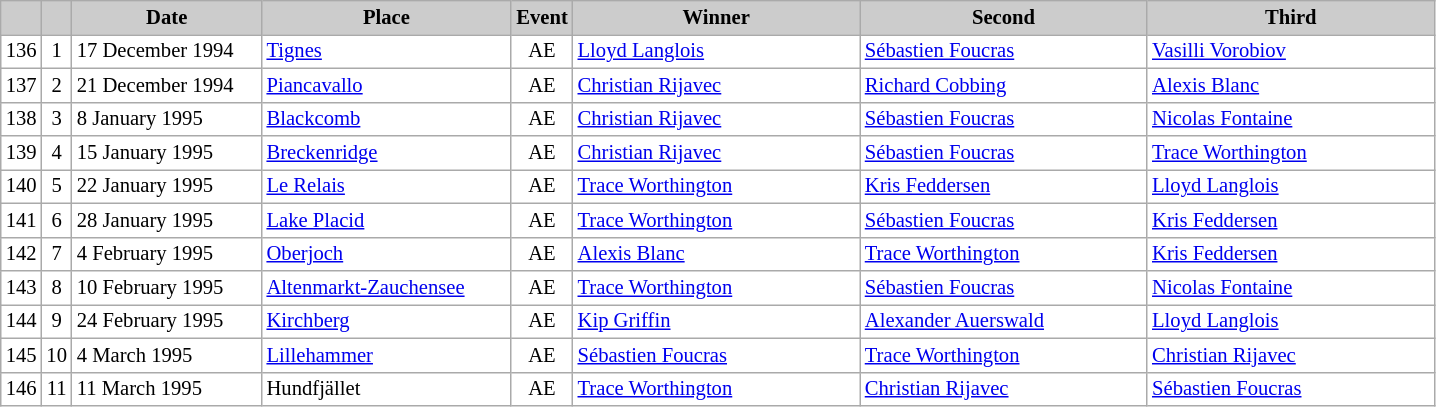<table class="wikitable plainrowheaders" style="background:#fff; font-size:86%; line-height:16px; border:grey solid 1px; border-collapse:collapse;">
<tr style="background:#ccc; text-align:center;">
<th scope="col" style="background:#ccc; width=20 px;"></th>
<th scope="col" style="background:#ccc; width=30 px;"></th>
<th scope="col" style="background:#ccc; width:120px;">Date</th>
<th scope="col" style="background:#ccc; width:160px;">Place</th>
<th scope="col" style="background:#ccc; width:15px;">Event</th>
<th scope="col" style="background:#ccc; width:185px;">Winner</th>
<th scope="col" style="background:#ccc; width:185px;">Second</th>
<th scope="col" style="background:#ccc; width:185px;">Third</th>
</tr>
<tr>
<td align=center>136</td>
<td align=center>1</td>
<td>17 December 1994</td>
<td> <a href='#'>Tignes</a></td>
<td align=center>AE</td>
<td> <a href='#'>Lloyd Langlois</a></td>
<td> <a href='#'>Sébastien Foucras</a></td>
<td> <a href='#'>Vasilli Vorobiov</a></td>
</tr>
<tr>
<td align=center>137</td>
<td align=center>2</td>
<td>21 December 1994</td>
<td> <a href='#'>Piancavallo</a></td>
<td align=center>AE</td>
<td> <a href='#'>Christian Rijavec</a></td>
<td> <a href='#'>Richard Cobbing</a></td>
<td> <a href='#'>Alexis Blanc</a></td>
</tr>
<tr>
<td align=center>138</td>
<td align=center>3</td>
<td>8 January 1995</td>
<td> <a href='#'>Blackcomb</a></td>
<td align=center>AE</td>
<td> <a href='#'>Christian Rijavec</a></td>
<td> <a href='#'>Sébastien Foucras</a></td>
<td> <a href='#'>Nicolas Fontaine</a></td>
</tr>
<tr>
<td align=center>139</td>
<td align=center>4</td>
<td>15 January 1995</td>
<td> <a href='#'>Breckenridge</a></td>
<td align=center>AE</td>
<td> <a href='#'>Christian Rijavec</a></td>
<td> <a href='#'>Sébastien Foucras</a></td>
<td> <a href='#'>Trace Worthington</a></td>
</tr>
<tr>
<td align=center>140</td>
<td align=center>5</td>
<td>22 January 1995</td>
<td> <a href='#'>Le Relais</a></td>
<td align=center>AE</td>
<td> <a href='#'>Trace Worthington</a></td>
<td> <a href='#'>Kris Feddersen</a></td>
<td> <a href='#'>Lloyd Langlois</a></td>
</tr>
<tr>
<td align=center>141</td>
<td align=center>6</td>
<td>28 January 1995</td>
<td> <a href='#'>Lake Placid</a></td>
<td align=center>AE</td>
<td> <a href='#'>Trace Worthington</a></td>
<td> <a href='#'>Sébastien Foucras</a></td>
<td> <a href='#'>Kris Feddersen</a></td>
</tr>
<tr>
<td align=center>142</td>
<td align=center>7</td>
<td>4 February 1995</td>
<td> <a href='#'>Oberjoch</a></td>
<td align=center>AE</td>
<td> <a href='#'>Alexis Blanc</a></td>
<td> <a href='#'>Trace Worthington</a></td>
<td> <a href='#'>Kris Feddersen</a></td>
</tr>
<tr>
<td align=center>143</td>
<td align=center>8</td>
<td>10 February 1995</td>
<td> <a href='#'>Altenmarkt-Zauchensee</a></td>
<td align=center>AE</td>
<td> <a href='#'>Trace Worthington</a></td>
<td> <a href='#'>Sébastien Foucras</a></td>
<td> <a href='#'>Nicolas Fontaine</a></td>
</tr>
<tr>
<td align=center>144</td>
<td align=center>9</td>
<td>24 February 1995</td>
<td> <a href='#'>Kirchberg</a></td>
<td align=center>AE</td>
<td> <a href='#'>Kip Griffin</a></td>
<td> <a href='#'>Alexander Auerswald</a></td>
<td> <a href='#'>Lloyd Langlois</a></td>
</tr>
<tr>
<td align=center>145</td>
<td align=center>10</td>
<td>4 March 1995</td>
<td> <a href='#'>Lillehammer</a></td>
<td align=center>AE</td>
<td> <a href='#'>Sébastien Foucras</a></td>
<td> <a href='#'>Trace Worthington</a></td>
<td> <a href='#'>Christian Rijavec</a></td>
</tr>
<tr>
<td align=center>146</td>
<td align=center>11</td>
<td>11 March 1995</td>
<td> Hundfjället</td>
<td align=center>AE</td>
<td> <a href='#'>Trace Worthington</a></td>
<td> <a href='#'>Christian Rijavec</a></td>
<td> <a href='#'>Sébastien Foucras</a></td>
</tr>
</table>
